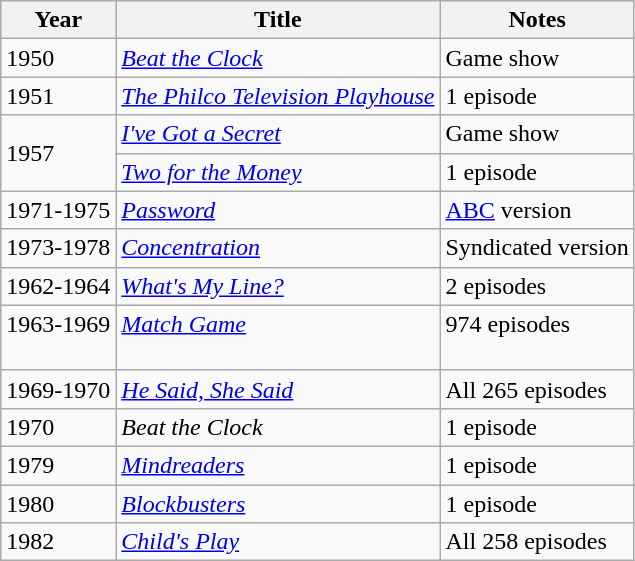<table class="wikitable sortable">
<tr>
<th>Year</th>
<th>Title</th>
<th class= "unsortable">Notes</th>
</tr>
<tr>
<td>1950</td>
<td><em><a href='#'>Beat the Clock</a></em></td>
<td>Game show</td>
</tr>
<tr>
<td>1951</td>
<td><em><a href='#'>The Philco Television Playhouse</a></em></td>
<td>1 episode</td>
</tr>
<tr>
<td rowspan= "2">1957</td>
<td><em><a href='#'>I've Got a Secret </a></em></td>
<td>Game show</td>
</tr>
<tr>
<td><em><a href='#'>Two for the Money</a></em></td>
<td>1 episode</td>
</tr>
<tr>
<td>1971-1975</td>
<td><em><a href='#'>Password</a></em></td>
<td><a href='#'>ABC</a> version</td>
</tr>
<tr>
<td>1973-1978</td>
<td><em><a href='#'>Concentration</a></em></td>
<td>Syndicated version</td>
</tr>
<tr>
<td>1962-1964</td>
<td><em><a href='#'>What's My Line?</a></em></td>
<td>2 episodes</td>
</tr>
<tr>
<td>1963-1969<br><br></td>
<td><em><a href='#'>Match Game</a></em><br><br></td>
<td>974 episodes<br><br></td>
</tr>
<tr>
<td>1969-1970</td>
<td><em><a href='#'>He Said, She Said</a></em></td>
<td>All 265 episodes</td>
</tr>
<tr>
<td>1970</td>
<td><em>Beat the Clock</em></td>
<td>1 episode</td>
</tr>
<tr>
<td>1979</td>
<td><em><a href='#'>Mindreaders</a></em></td>
<td>1 episode</td>
</tr>
<tr>
<td>1980</td>
<td><em><a href='#'>Blockbusters</a></em></td>
<td>1 episode</td>
</tr>
<tr>
<td>1982</td>
<td><em><a href='#'>Child's Play</a></em></td>
<td>All 258 episodes</td>
</tr>
</table>
